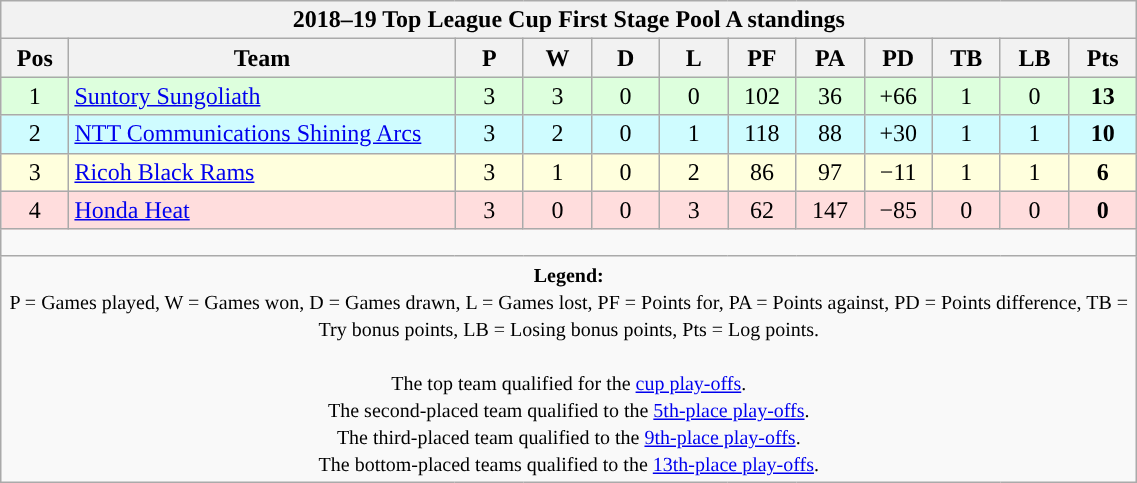<table class="wikitable" style="text-align:center; font-size:100%; width:60%;">
<tr>
<th colspan="100%" cellpadding="0" cellspacing="0"><strong>2018–19 Top League Cup First Stage Pool A standings</strong></th>
</tr>
<tr>
<th style="width:6%;">Pos</th>
<th style="width:34%;">Team</th>
<th style="width:6%;">P</th>
<th style="width:6%;">W</th>
<th style="width:6%;">D</th>
<th style="width:6%;">L</th>
<th style="width:6%;">PF</th>
<th style="width:6%;">PA</th>
<th style="width:6%;">PD</th>
<th style="width:6%;">TB</th>
<th style="width:6%;">LB</th>
<th style="width:6%;">Pts<br></th>
</tr>
<tr style="background:#DDFFDD;">
<td>1</td>
<td style="text-align:left;"><a href='#'>Suntory Sungoliath</a></td>
<td>3</td>
<td>3</td>
<td>0</td>
<td>0</td>
<td>102</td>
<td>36</td>
<td>+66</td>
<td>1</td>
<td>0</td>
<td><strong>13</strong></td>
</tr>
<tr style="background:#CFFCFF;">
<td>2</td>
<td style="text-align:left;"><a href='#'>NTT Communications Shining Arcs</a></td>
<td>3</td>
<td>2</td>
<td>0</td>
<td>1</td>
<td>118</td>
<td>88</td>
<td>+30</td>
<td>1</td>
<td>1</td>
<td><strong>10</strong></td>
</tr>
<tr style="background:#FFFFDD;">
<td>3</td>
<td style="text-align:left;"><a href='#'>Ricoh Black Rams</a></td>
<td>3</td>
<td>1</td>
<td>0</td>
<td>2</td>
<td>86</td>
<td>97</td>
<td>−11</td>
<td>1</td>
<td>1</td>
<td><strong>6</strong></td>
</tr>
<tr style="background:#FFDDDD;">
<td>4</td>
<td style="text-align:left;"><a href='#'>Honda Heat</a></td>
<td>3</td>
<td>0</td>
<td>0</td>
<td>3</td>
<td>62</td>
<td>147</td>
<td>−85</td>
<td>0</td>
<td>0</td>
<td><strong>0</strong></td>
</tr>
<tr>
<td colspan="100%" style="height:10px;"></td>
</tr>
<tr>
<td colspan="100%"><small><strong>Legend:</strong> <br> P = Games played, W = Games won, D = Games drawn, L = Games lost, PF = Points for, PA = Points against, PD = Points difference, TB = Try bonus points, LB = Losing bonus points, Pts = Log points. <br> <br> <span>The top team</span> qualified for the <a href='#'>cup play-offs</a>. <br> <span>The second-placed team</span> qualified to the <a href='#'>5th-place play-offs</a>. <br> <span>The third-placed team</span> qualified to the <a href='#'>9th-place play-offs</a>. <br> <span>The bottom-placed teams</span> qualified to the <a href='#'>13th-place play-offs</a>.</small></td>
</tr>
</table>
